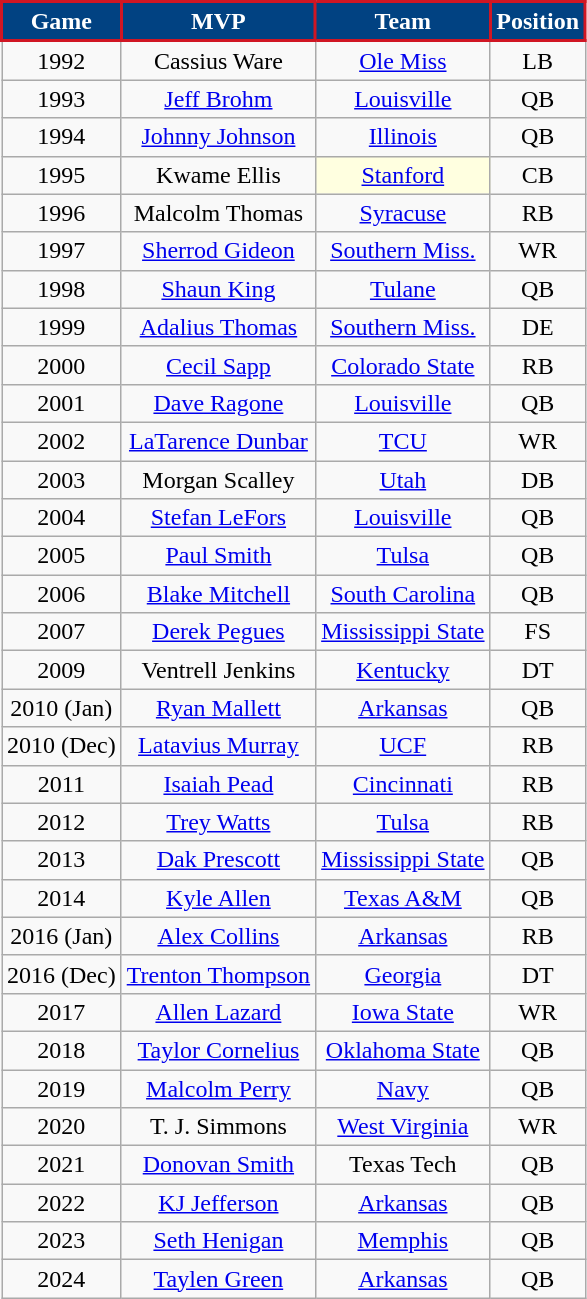<table class="wikitable" style="text-align:center">
<tr>
<th style="background:#014282; color:#FFFFFF; border: 2px solid #D01623;">Game</th>
<th style="background:#014282; color:#FFFFFF; border: 2px solid #D01623;">MVP</th>
<th style="background:#014282; color:#FFFFFF; border: 2px solid #D01623;">Team</th>
<th style="background:#014282; color:#FFFFFF; border: 2px solid #D01623;">Position</th>
</tr>
<tr>
<td>1992</td>
<td>Cassius Ware</td>
<td><a href='#'>Ole Miss</a></td>
<td>LB</td>
</tr>
<tr>
<td>1993</td>
<td><a href='#'>Jeff Brohm</a></td>
<td><a href='#'>Louisville</a></td>
<td>QB</td>
</tr>
<tr>
<td>1994</td>
<td><a href='#'>Johnny Johnson</a></td>
<td><a href='#'>Illinois</a></td>
<td>QB</td>
</tr>
<tr>
<td>1995</td>
<td>Kwame Ellis</td>
<td bgcolor=lightyellow><a href='#'>Stanford</a></td>
<td>CB</td>
</tr>
<tr>
<td>1996</td>
<td>Malcolm Thomas</td>
<td><a href='#'>Syracuse</a></td>
<td>RB</td>
</tr>
<tr>
<td>1997</td>
<td><a href='#'>Sherrod Gideon</a></td>
<td><a href='#'>Southern Miss.</a></td>
<td>WR</td>
</tr>
<tr>
<td>1998</td>
<td><a href='#'>Shaun King</a></td>
<td><a href='#'>Tulane</a></td>
<td>QB</td>
</tr>
<tr>
<td>1999</td>
<td><a href='#'>Adalius Thomas</a></td>
<td><a href='#'>Southern Miss.</a></td>
<td>DE</td>
</tr>
<tr>
<td>2000</td>
<td><a href='#'>Cecil Sapp</a></td>
<td><a href='#'>Colorado State</a></td>
<td>RB</td>
</tr>
<tr>
<td>2001</td>
<td><a href='#'>Dave Ragone</a></td>
<td><a href='#'>Louisville</a></td>
<td>QB</td>
</tr>
<tr>
<td>2002</td>
<td><a href='#'>LaTarence Dunbar</a></td>
<td><a href='#'>TCU</a></td>
<td>WR</td>
</tr>
<tr>
<td>2003</td>
<td>Morgan Scalley</td>
<td><a href='#'>Utah</a></td>
<td>DB</td>
</tr>
<tr>
<td>2004</td>
<td><a href='#'>Stefan LeFors</a></td>
<td><a href='#'>Louisville</a></td>
<td>QB</td>
</tr>
<tr>
<td>2005</td>
<td><a href='#'>Paul Smith</a></td>
<td><a href='#'>Tulsa</a></td>
<td>QB</td>
</tr>
<tr>
<td>2006</td>
<td><a href='#'>Blake Mitchell</a></td>
<td><a href='#'>South Carolina</a></td>
<td>QB</td>
</tr>
<tr>
<td>2007</td>
<td><a href='#'>Derek Pegues</a></td>
<td><a href='#'>Mississippi State</a></td>
<td>FS</td>
</tr>
<tr>
<td>2009</td>
<td>Ventrell Jenkins</td>
<td><a href='#'>Kentucky</a></td>
<td>DT</td>
</tr>
<tr>
<td>2010 (Jan)</td>
<td><a href='#'>Ryan Mallett</a></td>
<td><a href='#'>Arkansas</a></td>
<td>QB</td>
</tr>
<tr>
<td>2010 (Dec)</td>
<td><a href='#'>Latavius Murray</a></td>
<td><a href='#'>UCF</a></td>
<td>RB</td>
</tr>
<tr>
<td>2011</td>
<td><a href='#'>Isaiah Pead</a></td>
<td><a href='#'>Cincinnati</a></td>
<td>RB</td>
</tr>
<tr>
<td>2012</td>
<td><a href='#'>Trey Watts</a></td>
<td><a href='#'>Tulsa</a></td>
<td>RB</td>
</tr>
<tr>
<td>2013</td>
<td><a href='#'>Dak Prescott</a></td>
<td><a href='#'>Mississippi State</a></td>
<td>QB</td>
</tr>
<tr>
<td>2014</td>
<td><a href='#'>Kyle Allen</a></td>
<td><a href='#'>Texas A&M</a></td>
<td>QB</td>
</tr>
<tr>
<td>2016 (Jan)</td>
<td><a href='#'>Alex Collins</a></td>
<td><a href='#'>Arkansas</a></td>
<td>RB</td>
</tr>
<tr>
<td>2016 (Dec)</td>
<td><a href='#'>Trenton Thompson</a></td>
<td><a href='#'>Georgia</a></td>
<td>DT</td>
</tr>
<tr>
<td>2017</td>
<td><a href='#'>Allen Lazard</a></td>
<td><a href='#'>Iowa State</a></td>
<td>WR</td>
</tr>
<tr>
<td>2018</td>
<td><a href='#'>Taylor Cornelius</a></td>
<td><a href='#'>Oklahoma State</a></td>
<td>QB</td>
</tr>
<tr>
<td>2019</td>
<td><a href='#'>Malcolm Perry</a></td>
<td><a href='#'>Navy</a></td>
<td>QB</td>
</tr>
<tr>
<td>2020</td>
<td>T. J. Simmons</td>
<td><a href='#'>West Virginia</a></td>
<td>WR</td>
</tr>
<tr>
<td>2021</td>
<td><a href='#'>Donovan Smith</a></td>
<td>Texas Tech</td>
<td>QB</td>
</tr>
<tr>
<td>2022</td>
<td><a href='#'>KJ Jefferson</a></td>
<td><a href='#'>Arkansas</a></td>
<td>QB</td>
</tr>
<tr>
<td>2023</td>
<td><a href='#'>Seth Henigan</a></td>
<td><a href='#'>Memphis</a></td>
<td>QB</td>
</tr>
<tr>
<td>2024</td>
<td><a href='#'>Taylen Green</a></td>
<td><a href='#'>Arkansas</a></td>
<td>QB</td>
</tr>
</table>
